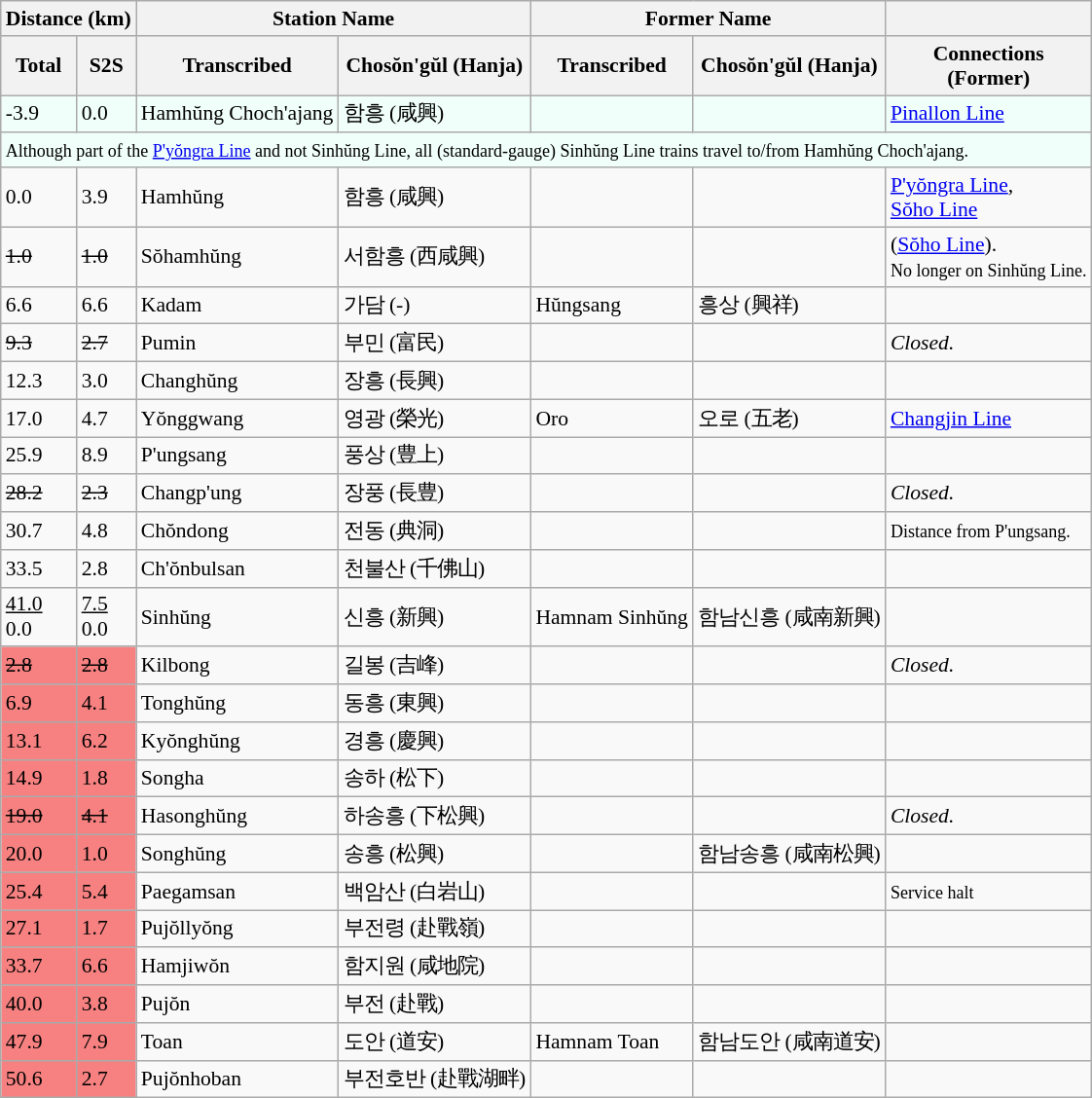<table class="wikitable" style="font-size:90%;">
<tr>
<th colspan="2">Distance (km)</th>
<th colspan="2">Station Name</th>
<th colspan="2">Former Name</th>
<th></th>
</tr>
<tr>
<th>Total</th>
<th>S2S</th>
<th>Transcribed</th>
<th>Chosŏn'gŭl (Hanja)</th>
<th>Transcribed</th>
<th>Chosŏn'gŭl (Hanja)</th>
<th>Connections<br>(Former)</th>
</tr>
<tr>
<td bgcolor=#f1fffb>-3.9</td>
<td bgcolor=#f1fffb>0.0</td>
<td bgcolor=#f1fffb>Hamhŭng Choch'ajang</td>
<td bgcolor=#f1fffb>함흥 (咸興)</td>
<td bgcolor=#f1fffb></td>
<td bgcolor=#f1fffb></td>
<td bgcolor=#f1fffb><a href='#'>Pinallon Line</a></td>
</tr>
<tr>
<td colspan=7 bgcolor=#f1fffb><small>Although part of the <a href='#'>P'yŏngra Line</a> and not Sinhŭng Line, all (standard-gauge) Sinhŭng Line trains travel to/from Hamhŭng Choch'ajang.</small></td>
</tr>
<tr>
<td>0.0</td>
<td>3.9</td>
<td>Hamhŭng</td>
<td>함흥 (咸興)</td>
<td></td>
<td></td>
<td><a href='#'>P'yŏngra Line</a>,<br><a href='#'>Sŏho Line</a></td>
</tr>
<tr>
<td><del>1.0</del></td>
<td><del>1.0</del></td>
<td>Sŏhamhŭng<br></td>
<td>서함흥 (西咸興)</td>
<td></td>
<td></td>
<td>(<a href='#'>Sŏho Line</a>).<br><small>No longer on Sinhŭng Line.</small></td>
</tr>
<tr>
<td>6.6</td>
<td>6.6</td>
<td>Kadam</td>
<td>가담 (-)</td>
<td>Hŭngsang</td>
<td>흥상 (興祥)</td>
<td></td>
</tr>
<tr>
<td><del>9.3</del></td>
<td><del>2.7</del></td>
<td>Pumin</td>
<td>부민 (富民)</td>
<td></td>
<td></td>
<td><em>Closed.</em></td>
</tr>
<tr>
<td>12.3</td>
<td>3.0</td>
<td>Changhŭng</td>
<td>장흥 (長興)</td>
<td></td>
<td></td>
<td></td>
</tr>
<tr>
<td>17.0</td>
<td>4.7</td>
<td>Yŏnggwang</td>
<td>영광 (榮光)</td>
<td>Oro</td>
<td>오로 (五老)</td>
<td><a href='#'>Changjin Line</a></td>
</tr>
<tr>
<td>25.9</td>
<td>8.9</td>
<td>P'ungsang</td>
<td>풍상 (豊上)</td>
<td></td>
<td></td>
<td></td>
</tr>
<tr>
<td><del>28.2</del></td>
<td><del>2.3</del></td>
<td>Changp'ung</td>
<td>장풍 (長豊)</td>
<td></td>
<td></td>
<td><em>Closed.</em></td>
</tr>
<tr>
<td>30.7</td>
<td>4.8</td>
<td>Chŏndong</td>
<td>전동 (典洞)</td>
<td></td>
<td></td>
<td><small>Distance from P'ungsang.</small></td>
</tr>
<tr>
<td>33.5</td>
<td>2.8</td>
<td>Ch'ŏnbulsan</td>
<td>천불산 (千佛山)</td>
<td></td>
<td></td>
<td></td>
</tr>
<tr>
<td><u>41.0</u><br>0.0</td>
<td><u>7.5</u><br>0.0</td>
<td>Sinhŭng</td>
<td>신흥 (新興)</td>
<td>Hamnam Sinhŭng</td>
<td>함남신흥 (咸南新興)</td>
<td></td>
</tr>
<tr>
<td bgcolor=#F78181><del>2.8</del></td>
<td bgcolor=#F78181><del>2.8</del></td>
<td>Kilbong</td>
<td>길봉 (吉峰)</td>
<td></td>
<td></td>
<td><em>Closed.</em></td>
</tr>
<tr>
<td bgcolor=#F78181>6.9</td>
<td bgcolor=#F78181>4.1</td>
<td>Tonghŭng</td>
<td>동흥 (東興)</td>
<td></td>
<td></td>
<td></td>
</tr>
<tr>
<td bgcolor=#F78181>13.1</td>
<td bgcolor=#F78181>6.2</td>
<td>Kyŏnghŭng</td>
<td>경흥 (慶興)</td>
<td></td>
<td></td>
<td></td>
</tr>
<tr>
<td bgcolor=#F78181>14.9</td>
<td bgcolor=#F78181>1.8</td>
<td>Songha</td>
<td>송하 (松下)</td>
<td></td>
<td></td>
<td></td>
</tr>
<tr>
<td bgcolor=#F78181><del>19.0</del></td>
<td bgcolor=#F78181><del>4.1</del></td>
<td>Hasonghŭng</td>
<td>하송흥 (下松興)</td>
<td></td>
<td></td>
<td><em>Closed.</em></td>
</tr>
<tr>
<td bgcolor=#F78181>20.0</td>
<td bgcolor=#F78181>1.0</td>
<td>Songhŭng</td>
<td>송흥 (松興)</td>
<td></td>
<td>함남송흥 (咸南松興)</td>
<td></td>
</tr>
<tr>
<td bgcolor=#F78181>25.4</td>
<td bgcolor=#F78181>5.4</td>
<td>Paegamsan</td>
<td>백암산 (白岩山)</td>
<td></td>
<td></td>
<td><small>Service halt</small></td>
</tr>
<tr>
<td bgcolor=#F78181>27.1</td>
<td bgcolor=#F78181>1.7</td>
<td>Pujŏllyŏng</td>
<td>부전령 (赴戰嶺)</td>
<td></td>
<td></td>
<td></td>
</tr>
<tr>
<td bgcolor=#F78181>33.7</td>
<td bgcolor=#F78181>6.6</td>
<td>Hamjiwŏn</td>
<td>함지원 (咸地院)</td>
<td></td>
<td></td>
<td></td>
</tr>
<tr>
<td bgcolor=#F78181>40.0</td>
<td bgcolor=#F78181>3.8</td>
<td>Pujŏn</td>
<td>부전 (赴戰)</td>
<td></td>
<td></td>
<td></td>
</tr>
<tr>
<td bgcolor=#F78181>47.9</td>
<td bgcolor=#F78181>7.9</td>
<td>Toan</td>
<td>도안 (道安)</td>
<td>Hamnam Toan</td>
<td>함남도안 (咸南道安)</td>
<td></td>
</tr>
<tr>
<td bgcolor=#F78181>50.6</td>
<td bgcolor=#F78181>2.7</td>
<td>Pujŏnhoban</td>
<td>부전호반 (赴戰湖畔)</td>
<td></td>
<td></td>
<td></td>
</tr>
</table>
